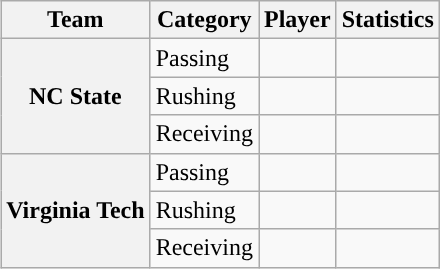<table class="wikitable" style="float:right">
<tr>
<th>Team</th>
<th>Category</th>
<th>Player</th>
<th>Statistics</th>
</tr>
<tr>
<th rowspan=3>NC State</th>
<td>Passing</td>
<td></td>
<td></td>
</tr>
<tr>
<td>Rushing</td>
<td></td>
<td></td>
</tr>
<tr>
<td>Receiving</td>
<td></td>
<td></td>
</tr>
<tr>
<th rowspan=3>Virginia Tech</th>
<td>Passing</td>
<td></td>
<td></td>
</tr>
<tr>
<td>Rushing</td>
<td></td>
<td></td>
</tr>
<tr>
<td>Receiving</td>
<td></td>
<td></td>
</tr>
</table>
